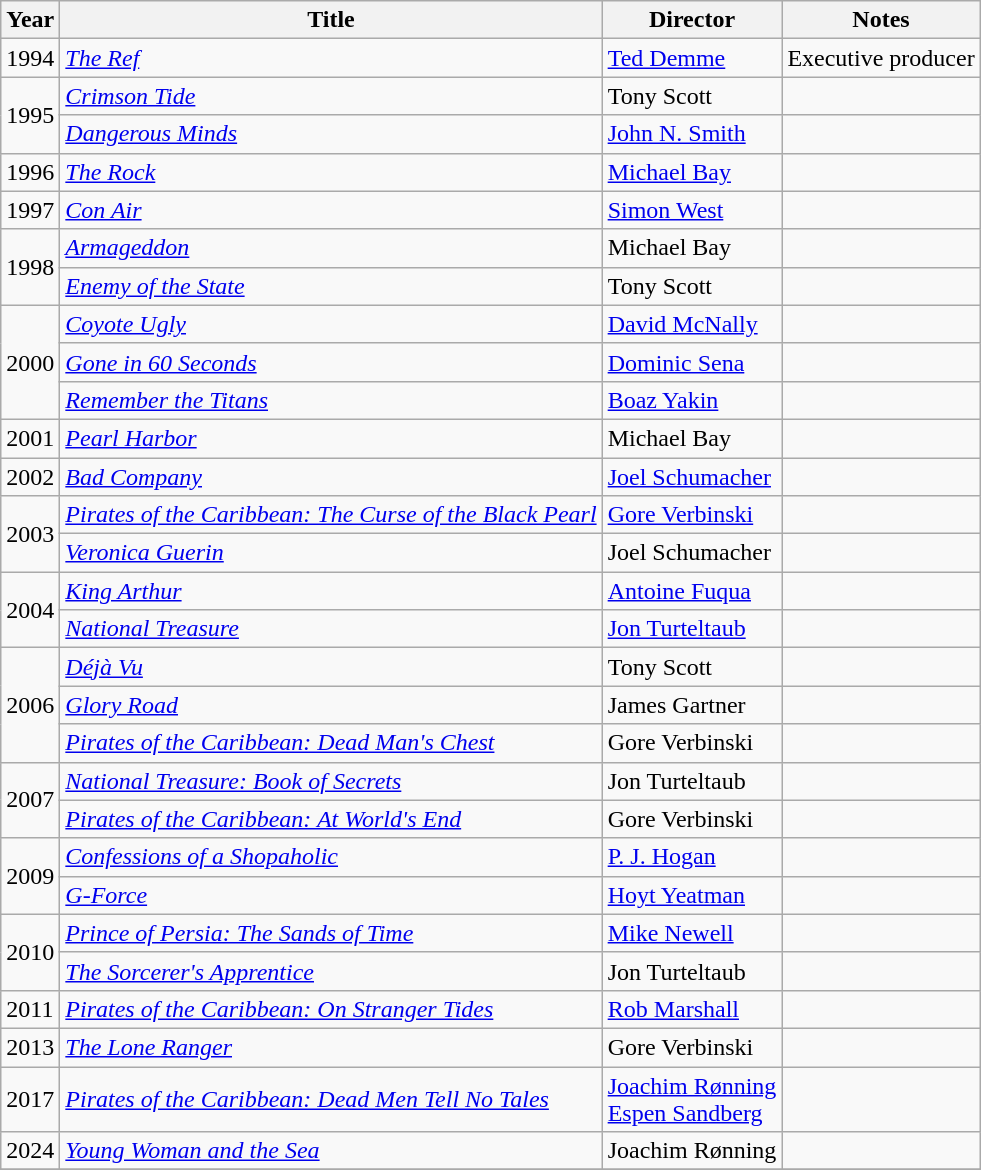<table class="wikitable">
<tr>
<th>Year</th>
<th>Title</th>
<th>Director</th>
<th>Notes</th>
</tr>
<tr>
<td>1994</td>
<td><em><a href='#'>The Ref</a></em></td>
<td><a href='#'>Ted Demme</a></td>
<td>Executive producer</td>
</tr>
<tr>
<td rowspan="2">1995</td>
<td><em><a href='#'>Crimson Tide</a></em></td>
<td>Tony Scott</td>
<td></td>
</tr>
<tr>
<td><em><a href='#'>Dangerous Minds</a></em></td>
<td><a href='#'>John N. Smith</a></td>
<td></td>
</tr>
<tr>
<td>1996</td>
<td><em><a href='#'>The Rock</a></em></td>
<td><a href='#'>Michael Bay</a></td>
<td></td>
</tr>
<tr>
<td>1997</td>
<td><em><a href='#'>Con Air</a></em></td>
<td><a href='#'>Simon West</a></td>
<td></td>
</tr>
<tr>
<td rowspan="2">1998</td>
<td><em><a href='#'>Armageddon</a></em></td>
<td>Michael Bay</td>
<td></td>
</tr>
<tr>
<td><em><a href='#'>Enemy of the State</a></em></td>
<td>Tony Scott</td>
<td></td>
</tr>
<tr>
<td rowspan="3">2000</td>
<td><em><a href='#'>Coyote Ugly</a></em></td>
<td><a href='#'>David McNally</a></td>
<td></td>
</tr>
<tr>
<td><em><a href='#'>Gone in 60 Seconds</a></em></td>
<td><a href='#'>Dominic Sena</a></td>
<td></td>
</tr>
<tr>
<td><em><a href='#'>Remember the Titans</a></em></td>
<td><a href='#'>Boaz Yakin</a></td>
<td></td>
</tr>
<tr>
<td>2001</td>
<td><em><a href='#'>Pearl Harbor</a></em></td>
<td>Michael Bay</td>
<td></td>
</tr>
<tr>
<td>2002</td>
<td><em><a href='#'>Bad Company</a></em></td>
<td><a href='#'>Joel Schumacher</a></td>
<td></td>
</tr>
<tr>
<td rowspan="2">2003</td>
<td><em><a href='#'>Pirates of the Caribbean: The Curse of the Black Pearl</a></em></td>
<td><a href='#'>Gore Verbinski</a></td>
<td></td>
</tr>
<tr>
<td><em><a href='#'>Veronica Guerin</a></em></td>
<td>Joel Schumacher</td>
<td></td>
</tr>
<tr>
<td rowspan="2">2004</td>
<td><em><a href='#'>King Arthur</a></em></td>
<td><a href='#'>Antoine Fuqua</a></td>
<td></td>
</tr>
<tr>
<td><em><a href='#'>National Treasure</a></em></td>
<td><a href='#'>Jon Turteltaub</a></td>
<td></td>
</tr>
<tr>
<td rowspan="3">2006</td>
<td><em><a href='#'>Déjà Vu</a></em></td>
<td>Tony Scott</td>
<td></td>
</tr>
<tr>
<td><em><a href='#'>Glory Road</a></em></td>
<td>James Gartner</td>
<td></td>
</tr>
<tr>
<td><em><a href='#'>Pirates of the Caribbean: Dead Man's Chest</a></em></td>
<td>Gore Verbinski</td>
<td></td>
</tr>
<tr>
<td rowspan="2">2007</td>
<td><em><a href='#'>National Treasure: Book of Secrets</a></em></td>
<td>Jon Turteltaub</td>
<td></td>
</tr>
<tr>
<td><em><a href='#'>Pirates of the Caribbean: At World's End</a></em></td>
<td>Gore Verbinski</td>
<td></td>
</tr>
<tr>
<td rowspan="2">2009</td>
<td><em><a href='#'>Confessions of a Shopaholic</a></em></td>
<td><a href='#'>P. J. Hogan</a></td>
<td></td>
</tr>
<tr>
<td><em><a href='#'>G-Force</a></em></td>
<td><a href='#'>Hoyt Yeatman</a></td>
<td></td>
</tr>
<tr>
<td rowspan="2">2010</td>
<td><em><a href='#'>Prince of Persia: The Sands of Time</a></em></td>
<td><a href='#'>Mike Newell</a></td>
<td></td>
</tr>
<tr>
<td><em><a href='#'>The Sorcerer's Apprentice</a></em></td>
<td>Jon Turteltaub</td>
<td></td>
</tr>
<tr>
<td>2011</td>
<td><em><a href='#'>Pirates of the Caribbean: On Stranger Tides</a></em></td>
<td><a href='#'>Rob Marshall</a></td>
<td></td>
</tr>
<tr>
<td>2013</td>
<td><em><a href='#'>The Lone Ranger</a></em></td>
<td>Gore Verbinski</td>
<td></td>
</tr>
<tr>
<td>2017</td>
<td><em><a href='#'>Pirates of the Caribbean: Dead Men Tell No Tales</a></em></td>
<td><a href='#'>Joachim Rønning</a><br><a href='#'>Espen Sandberg</a></td>
<td></td>
</tr>
<tr>
<td>2024</td>
<td><em><a href='#'>Young Woman and the Sea</a></em></td>
<td>Joachim Rønning</td>
<td></td>
</tr>
<tr>
</tr>
</table>
